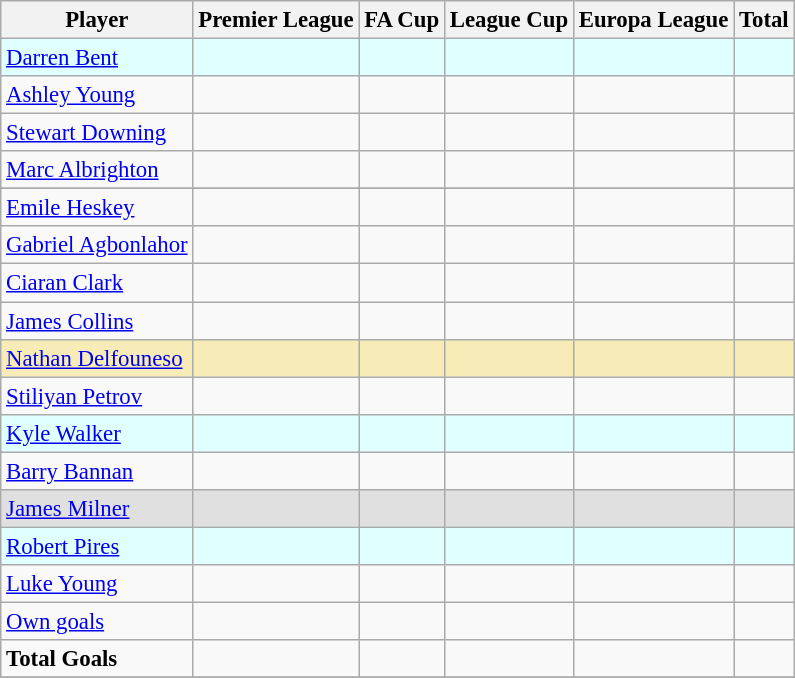<table class="wikitable sortable" style="font-size:95%; text-align:left">
<tr>
<th>Player</th>
<th>Premier League</th>
<th>FA Cup</th>
<th>League Cup</th>
<th>Europa League</th>
<th>Total</th>
</tr>
<tr>
<td bgcolor="#E0FFFF"> <a href='#'>Darren Bent</a></td>
<td bgcolor="#E0FFFF"></td>
<td bgcolor="#E0FFFF"></td>
<td bgcolor="#E0FFFF"></td>
<td bgcolor="#E0FFFF"></td>
<td bgcolor="#E0FFFF"></td>
</tr>
<tr>
<td> <a href='#'>Ashley Young</a></td>
<td></td>
<td></td>
<td></td>
<td></td>
<td></td>
</tr>
<tr>
<td> <a href='#'>Stewart Downing</a></td>
<td></td>
<td></td>
<td></td>
<td></td>
<td></td>
</tr>
<tr>
<td> <a href='#'>Marc Albrighton</a></td>
<td></td>
<td></td>
<td></td>
<td></td>
<td></td>
</tr>
<tr>
</tr>
<tr>
<td> <a href='#'>Emile Heskey</a></td>
<td></td>
<td></td>
<td></td>
<td></td>
<td></td>
</tr>
<tr>
<td> <a href='#'>Gabriel Agbonlahor</a></td>
<td></td>
<td></td>
<td></td>
<td></td>
<td></td>
</tr>
<tr>
<td> <a href='#'>Ciaran Clark</a></td>
<td></td>
<td></td>
<td></td>
<td></td>
<td></td>
</tr>
<tr>
<td> <a href='#'>James Collins</a></td>
<td></td>
<td></td>
<td></td>
<td></td>
<td></td>
</tr>
<tr>
<td bgcolor="#F7ECB7"> <a href='#'>Nathan Delfouneso</a></td>
<td bgcolor="#F7ECB7"></td>
<td bgcolor="#F7ECB7"></td>
<td bgcolor="#F7ECB7"></td>
<td bgcolor="#F7ECB7"></td>
<td bgcolor="#F7ECB7"></td>
</tr>
<tr>
<td> <a href='#'>Stiliyan Petrov</a></td>
<td></td>
<td></td>
<td></td>
<td></td>
<td></td>
</tr>
<tr>
<td bgcolor="#E0FFFF"> <a href='#'>Kyle Walker</a></td>
<td bgcolor="#E0FFFF"></td>
<td bgcolor="#E0FFFF"></td>
<td bgcolor="#E0FFFF"></td>
<td bgcolor="#E0FFFF"></td>
<td bgcolor="#E0FFFF"></td>
</tr>
<tr>
<td> <a href='#'>Barry Bannan</a></td>
<td></td>
<td></td>
<td></td>
<td></td>
<td></td>
</tr>
<tr>
<td bgcolor="E0E0E0"> <a href='#'>James Milner</a></td>
<td bgcolor="E0E0E0"></td>
<td bgcolor="E0E0E0"></td>
<td bgcolor="E0E0E0"></td>
<td bgcolor="E0E0E0"></td>
<td bgcolor="E0E0E0"></td>
</tr>
<tr>
<td bgcolor="#E0FFFF"> <a href='#'>Robert Pires</a></td>
<td bgcolor="#E0FFFF"></td>
<td bgcolor="#E0FFFF"></td>
<td bgcolor="#E0FFFF"></td>
<td bgcolor="#E0FFFF"></td>
<td bgcolor="#E0FFFF"></td>
</tr>
<tr>
<td> <a href='#'>Luke Young</a></td>
<td></td>
<td></td>
<td></td>
<td></td>
<td></td>
</tr>
<tr>
<td> <a href='#'>Own goals</a></td>
<td></td>
<td></td>
<td></td>
<td></td>
<td></td>
</tr>
<tr>
<td><strong>Total Goals</strong></td>
<td></td>
<td></td>
<td></td>
<td></td>
<td></td>
</tr>
<tr>
</tr>
</table>
